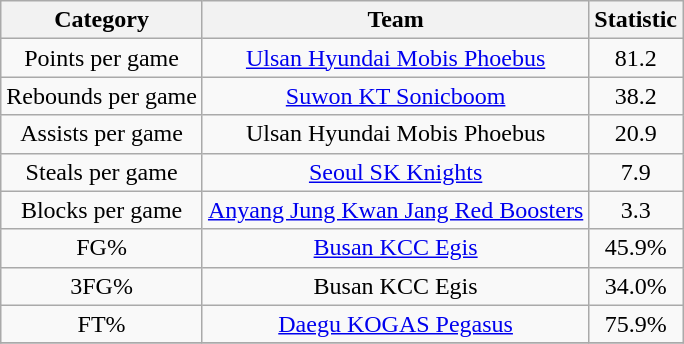<table class="wikitable" style="text-align:center">
<tr>
<th>Category</th>
<th>Team</th>
<th>Statistic</th>
</tr>
<tr>
<td>Points per game</td>
<td><a href='#'>Ulsan Hyundai Mobis Phoebus</a></td>
<td>81.2</td>
</tr>
<tr>
<td>Rebounds per game</td>
<td><a href='#'>Suwon KT Sonicboom</a></td>
<td>38.2</td>
</tr>
<tr>
<td>Assists per game</td>
<td>Ulsan Hyundai Mobis Phoebus</td>
<td>20.9</td>
</tr>
<tr>
<td>Steals per game</td>
<td><a href='#'>Seoul SK Knights</a></td>
<td>7.9</td>
</tr>
<tr>
<td>Blocks per game</td>
<td><a href='#'>Anyang Jung Kwan Jang Red Boosters</a></td>
<td>3.3</td>
</tr>
<tr>
<td>FG%</td>
<td><a href='#'>Busan KCC Egis</a></td>
<td>45.9%</td>
</tr>
<tr>
<td>3FG%</td>
<td>Busan KCC Egis</td>
<td>34.0%</td>
</tr>
<tr>
<td>FT%</td>
<td><a href='#'>Daegu KOGAS Pegasus</a></td>
<td>75.9%</td>
</tr>
<tr>
</tr>
</table>
